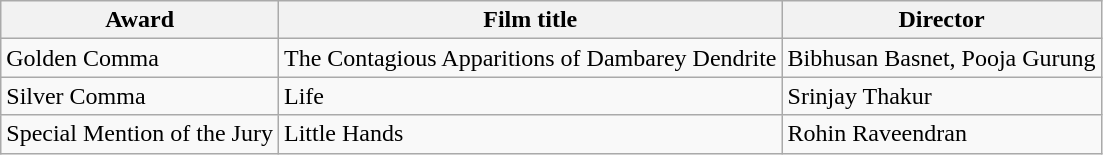<table class="wikitable">
<tr>
<th>Award</th>
<th>Film title</th>
<th>Director</th>
</tr>
<tr>
<td>Golden Comma</td>
<td>The Contagious Apparitions of Dambarey Dendrite</td>
<td>Bibhusan Basnet, Pooja Gurung</td>
</tr>
<tr>
<td>Silver Comma</td>
<td>Life</td>
<td>Srinjay Thakur</td>
</tr>
<tr>
<td>Special Mention of the Jury</td>
<td>Little Hands</td>
<td>Rohin Raveendran</td>
</tr>
</table>
